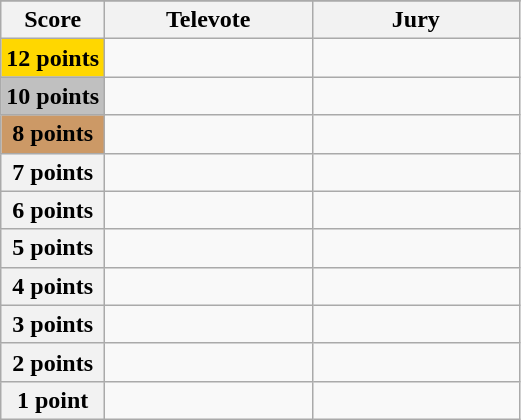<table class="wikitable">
<tr>
</tr>
<tr>
<th scope="col" width="20%">Score</th>
<th scope="col" width="40%">Televote</th>
<th scope="col" width="40%">Jury</th>
</tr>
<tr>
<th scope="row" style="background:gold">12 points</th>
<td></td>
<td></td>
</tr>
<tr>
<th scope="row" style="background:silver">10 points</th>
<td></td>
<td></td>
</tr>
<tr>
<th scope="row" style="background:#CC9966">8 points</th>
<td></td>
<td></td>
</tr>
<tr>
<th scope="row">7 points</th>
<td></td>
<td></td>
</tr>
<tr>
<th scope="row">6 points</th>
<td></td>
<td></td>
</tr>
<tr>
<th scope="row">5 points</th>
<td></td>
<td></td>
</tr>
<tr>
<th scope="row">4 points</th>
<td></td>
<td></td>
</tr>
<tr>
<th scope="row">3 points</th>
<td></td>
<td></td>
</tr>
<tr>
<th scope="row">2 points</th>
<td></td>
<td></td>
</tr>
<tr>
<th scope="row">1 point</th>
<td></td>
<td></td>
</tr>
</table>
